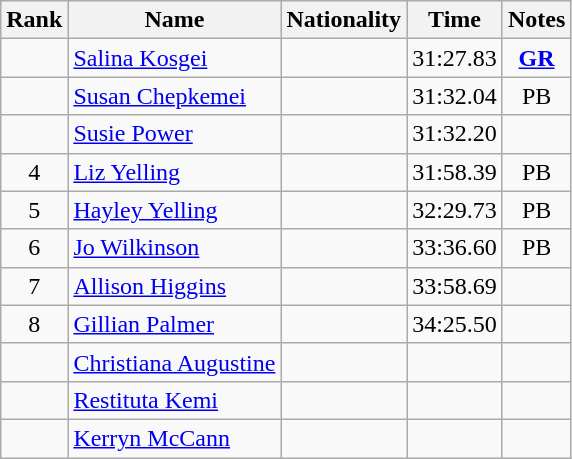<table class="wikitable sortable" style="text-align:center">
<tr>
<th>Rank</th>
<th>Name</th>
<th>Nationality</th>
<th>Time</th>
<th>Notes</th>
</tr>
<tr>
<td></td>
<td align=left><a href='#'>Salina Kosgei</a></td>
<td align=left></td>
<td>31:27.83</td>
<td><strong><a href='#'>GR</a></strong></td>
</tr>
<tr>
<td></td>
<td align=left><a href='#'>Susan Chepkemei</a></td>
<td align=left></td>
<td>31:32.04</td>
<td>PB</td>
</tr>
<tr>
<td></td>
<td align=left><a href='#'>Susie Power</a></td>
<td align=left></td>
<td>31:32.20</td>
<td></td>
</tr>
<tr>
<td>4</td>
<td align=left><a href='#'>Liz Yelling</a></td>
<td align=left></td>
<td>31:58.39</td>
<td>PB</td>
</tr>
<tr>
<td>5</td>
<td align=left><a href='#'>Hayley Yelling</a></td>
<td align=left></td>
<td>32:29.73</td>
<td>PB</td>
</tr>
<tr>
<td>6</td>
<td align=left><a href='#'>Jo Wilkinson</a></td>
<td align=left></td>
<td>33:36.60</td>
<td>PB</td>
</tr>
<tr>
<td>7</td>
<td align=left><a href='#'>Allison Higgins</a></td>
<td align=left></td>
<td>33:58.69</td>
<td></td>
</tr>
<tr>
<td>8</td>
<td align=left><a href='#'>Gillian Palmer</a></td>
<td align=left></td>
<td>34:25.50</td>
<td></td>
</tr>
<tr>
<td></td>
<td align=left><a href='#'>Christiana Augustine</a></td>
<td align=left></td>
<td></td>
<td></td>
</tr>
<tr>
<td></td>
<td align=left><a href='#'>Restituta Kemi</a></td>
<td align=left></td>
<td></td>
<td></td>
</tr>
<tr>
<td></td>
<td align=left><a href='#'>Kerryn McCann</a></td>
<td align=left></td>
<td></td>
<td></td>
</tr>
</table>
